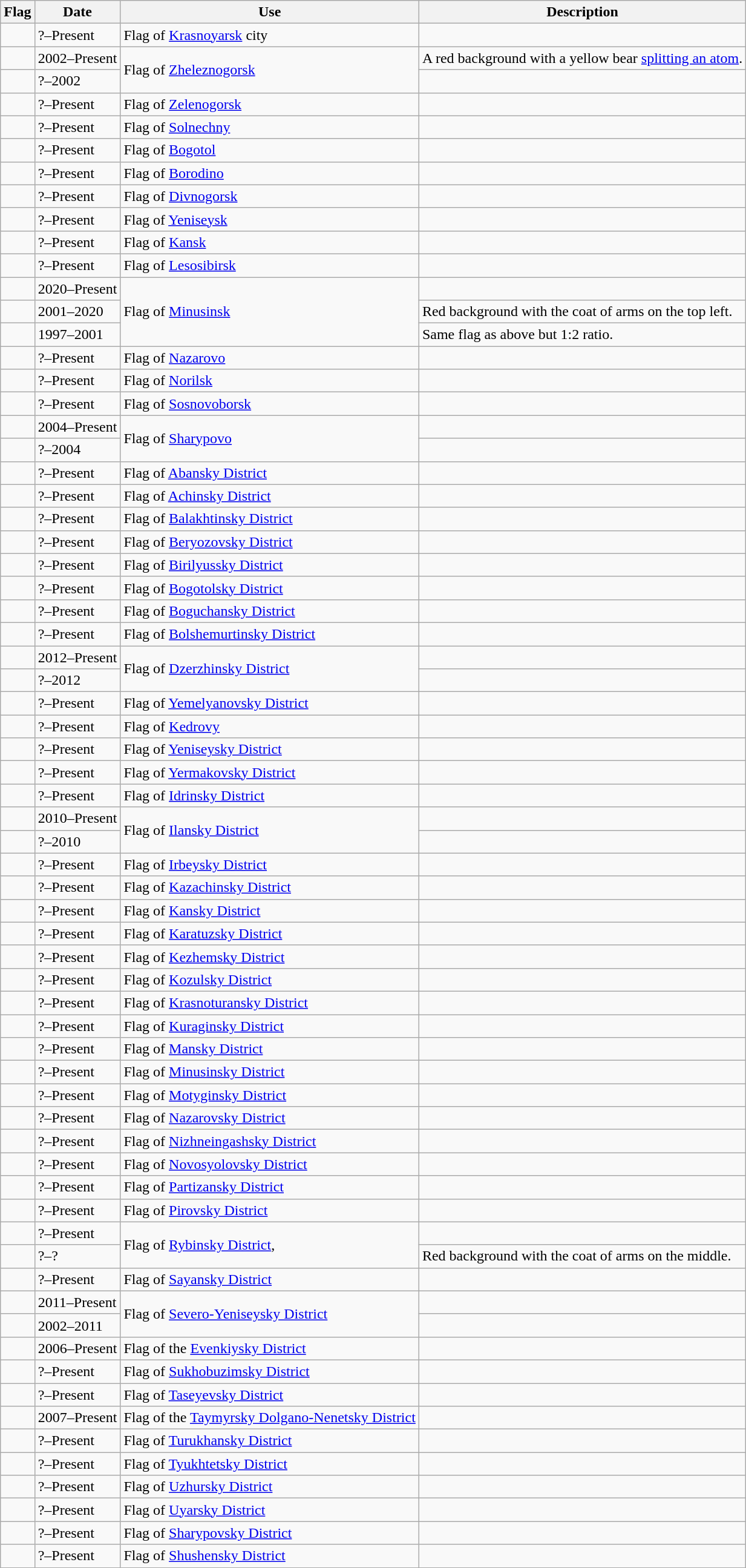<table class="wikitable">
<tr>
<th><strong>Flag</strong></th>
<th><strong>Date</strong></th>
<th><strong>Use</strong></th>
<th><strong>Description</strong></th>
</tr>
<tr>
<td></td>
<td>?–Present</td>
<td>Flag of <a href='#'>Krasnoyarsk</a> city</td>
<td></td>
</tr>
<tr>
<td></td>
<td>2002–Present</td>
<td rowspan="2">Flag of <a href='#'>Zheleznogorsk</a></td>
<td>A red background with a yellow bear <a href='#'>splitting an atom</a>.</td>
</tr>
<tr>
<td></td>
<td>?–2002</td>
<td></td>
</tr>
<tr>
<td></td>
<td>?–Present</td>
<td>Flag of <a href='#'>Zelenogorsk</a></td>
<td></td>
</tr>
<tr>
<td></td>
<td>?–Present</td>
<td>Flag of <a href='#'>Solnechny</a></td>
<td></td>
</tr>
<tr>
<td></td>
<td>?–Present</td>
<td>Flag of <a href='#'>Bogotol</a></td>
<td></td>
</tr>
<tr>
<td></td>
<td>?–Present</td>
<td>Flag of <a href='#'>Borodino</a></td>
<td></td>
</tr>
<tr>
<td></td>
<td>?–Present</td>
<td>Flag of <a href='#'>Divnogorsk</a></td>
<td></td>
</tr>
<tr>
<td></td>
<td>?–Present</td>
<td>Flag of <a href='#'>Yeniseysk</a></td>
<td></td>
</tr>
<tr>
<td></td>
<td>?–Present</td>
<td>Flag of <a href='#'>Kansk</a></td>
<td></td>
</tr>
<tr>
<td></td>
<td>?–Present</td>
<td>Flag of <a href='#'>Lesosibirsk</a></td>
<td></td>
</tr>
<tr>
<td></td>
<td>2020–Present</td>
<td rowspan="3">Flag of <a href='#'>Minusinsk</a></td>
<td></td>
</tr>
<tr>
<td></td>
<td>2001–2020</td>
<td>Red background with the coat of arms on the top left.</td>
</tr>
<tr>
<td></td>
<td>1997–2001</td>
<td>Same flag as above but 1:2 ratio.</td>
</tr>
<tr>
<td></td>
<td>?–Present</td>
<td>Flag of <a href='#'>Nazarovo</a></td>
<td></td>
</tr>
<tr>
<td></td>
<td>?–Present</td>
<td>Flag of <a href='#'>Norilsk</a></td>
<td></td>
</tr>
<tr>
<td></td>
<td>?–Present</td>
<td>Flag of <a href='#'>Sosnovoborsk</a></td>
<td></td>
</tr>
<tr>
<td></td>
<td>2004–Present</td>
<td rowspan="2">Flag of <a href='#'>Sharypovo</a></td>
<td></td>
</tr>
<tr>
<td></td>
<td>?–2004</td>
<td></td>
</tr>
<tr>
<td></td>
<td>?–Present</td>
<td>Flag of <a href='#'>Abansky District</a></td>
<td></td>
</tr>
<tr>
<td></td>
<td>?–Present</td>
<td>Flag of <a href='#'>Achinsky District</a></td>
<td></td>
</tr>
<tr>
<td></td>
<td>?–Present</td>
<td>Flag of <a href='#'>Balakhtinsky District</a></td>
<td></td>
</tr>
<tr>
<td></td>
<td>?–Present</td>
<td>Flag of <a href='#'>Beryozovsky District</a></td>
<td></td>
</tr>
<tr>
<td></td>
<td>?–Present</td>
<td>Flag of <a href='#'>Birilyussky District</a></td>
<td></td>
</tr>
<tr>
<td></td>
<td>?–Present</td>
<td>Flag of <a href='#'>Bogotolsky District</a></td>
<td></td>
</tr>
<tr>
<td></td>
<td>?–Present</td>
<td>Flag of <a href='#'>Boguchansky District</a></td>
<td></td>
</tr>
<tr>
<td></td>
<td>?–Present</td>
<td>Flag of <a href='#'>Bolshemurtinsky District</a></td>
<td></td>
</tr>
<tr>
<td></td>
<td>2012–Present</td>
<td rowspan="2">Flag of <a href='#'>Dzerzhinsky District</a></td>
<td></td>
</tr>
<tr>
<td></td>
<td>?–2012</td>
<td></td>
</tr>
<tr>
<td></td>
<td>?–Present</td>
<td>Flag of <a href='#'>Yemelyanovsky District</a></td>
<td></td>
</tr>
<tr>
<td></td>
<td>?–Present</td>
<td>Flag of <a href='#'>Kedrovy</a></td>
<td></td>
</tr>
<tr>
<td></td>
<td>?–Present</td>
<td>Flag of <a href='#'>Yeniseysky District</a></td>
<td></td>
</tr>
<tr>
<td></td>
<td>?–Present</td>
<td>Flag of <a href='#'>Yermakovsky District</a></td>
<td></td>
</tr>
<tr>
<td></td>
<td>?–Present</td>
<td>Flag of <a href='#'>Idrinsky District</a></td>
<td></td>
</tr>
<tr>
<td></td>
<td>2010–Present</td>
<td rowspan="2">Flag of <a href='#'>Ilansky District</a></td>
<td></td>
</tr>
<tr>
<td></td>
<td>?–2010</td>
<td></td>
</tr>
<tr>
<td></td>
<td>?–Present</td>
<td>Flag of <a href='#'>Irbeysky District</a></td>
<td></td>
</tr>
<tr>
<td></td>
<td>?–Present</td>
<td>Flag of <a href='#'>Kazachinsky District</a></td>
<td></td>
</tr>
<tr>
<td></td>
<td>?–Present</td>
<td>Flag of <a href='#'>Kansky District</a></td>
<td></td>
</tr>
<tr>
<td></td>
<td>?–Present</td>
<td>Flag of <a href='#'>Karatuzsky District</a></td>
<td></td>
</tr>
<tr>
<td></td>
<td>?–Present</td>
<td>Flag of <a href='#'>Kezhemsky District</a></td>
<td></td>
</tr>
<tr>
<td></td>
<td>?–Present</td>
<td>Flag of <a href='#'>Kozulsky District</a></td>
<td></td>
</tr>
<tr>
<td></td>
<td>?–Present</td>
<td>Flag of <a href='#'>Krasnoturansky District</a></td>
<td></td>
</tr>
<tr>
<td></td>
<td>?–Present</td>
<td>Flag of <a href='#'>Kuraginsky District</a></td>
<td></td>
</tr>
<tr>
<td></td>
<td>?–Present</td>
<td>Flag of <a href='#'>Mansky District</a></td>
<td></td>
</tr>
<tr>
<td></td>
<td>?–Present</td>
<td>Flag of <a href='#'>Minusinsky District</a></td>
<td></td>
</tr>
<tr>
<td></td>
<td>?–Present</td>
<td>Flag of <a href='#'>Motyginsky District</a></td>
<td></td>
</tr>
<tr>
<td></td>
<td>?–Present</td>
<td>Flag of <a href='#'>Nazarovsky District</a></td>
<td></td>
</tr>
<tr>
<td></td>
<td>?–Present</td>
<td>Flag of <a href='#'>Nizhneingashsky District</a></td>
<td></td>
</tr>
<tr>
<td></td>
<td>?–Present</td>
<td>Flag of <a href='#'>Novosyolovsky District</a></td>
<td></td>
</tr>
<tr>
<td></td>
<td>?–Present</td>
<td>Flag of <a href='#'>Partizansky District</a></td>
<td></td>
</tr>
<tr>
<td></td>
<td>?–Present</td>
<td>Flag of <a href='#'>Pirovsky District</a></td>
<td></td>
</tr>
<tr>
<td></td>
<td>?–Present</td>
<td rowspan="2">Flag of <a href='#'>Rybinsky District</a>,</td>
<td></td>
</tr>
<tr>
<td></td>
<td>?–?</td>
<td>Red background with the coat of arms on the middle.</td>
</tr>
<tr>
<td></td>
<td>?–Present</td>
<td>Flag of <a href='#'>Sayansky District</a></td>
<td></td>
</tr>
<tr>
<td></td>
<td>2011–Present</td>
<td rowspan="2">Flag of <a href='#'>Severo-Yeniseysky District</a></td>
<td></td>
</tr>
<tr>
<td></td>
<td>2002–2011</td>
<td></td>
</tr>
<tr>
<td></td>
<td>2006–Present</td>
<td>Flag of the <a href='#'>Evenkiysky District</a></td>
<td></td>
</tr>
<tr>
<td></td>
<td>?–Present</td>
<td>Flag of <a href='#'>Sukhobuzimsky District</a></td>
<td></td>
</tr>
<tr>
<td></td>
<td>?–Present</td>
<td>Flag of <a href='#'>Taseyevsky District</a></td>
<td></td>
</tr>
<tr>
<td></td>
<td>2007–Present</td>
<td>Flag of the <a href='#'>Taymyrsky Dolgano-Nenetsky District</a></td>
<td></td>
</tr>
<tr>
<td></td>
<td>?–Present</td>
<td>Flag of <a href='#'>Turukhansky District</a></td>
<td></td>
</tr>
<tr>
<td></td>
<td>?–Present</td>
<td>Flag of <a href='#'>Tyukhtetsky District</a></td>
<td></td>
</tr>
<tr>
<td></td>
<td>?–Present</td>
<td>Flag of <a href='#'>Uzhursky District</a></td>
<td></td>
</tr>
<tr>
<td></td>
<td>?–Present</td>
<td>Flag of <a href='#'>Uyarsky District</a></td>
<td></td>
</tr>
<tr>
<td></td>
<td>?–Present</td>
<td>Flag of <a href='#'>Sharypovsky District</a></td>
<td></td>
</tr>
<tr>
<td></td>
<td>?–Present</td>
<td>Flag of <a href='#'>Shushensky District</a></td>
<td></td>
</tr>
</table>
